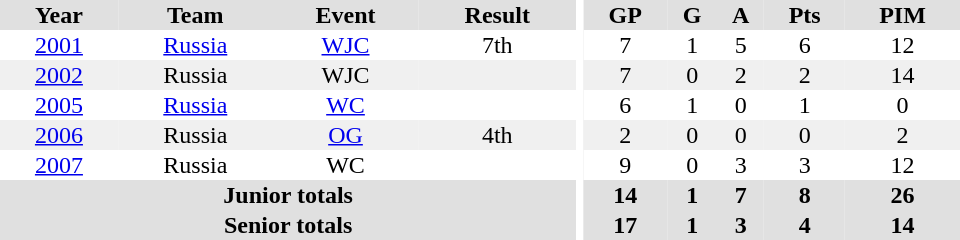<table border="0" cellpadding="1" cellspacing="0" ID="Table3" style="text-align:center; width:40em">
<tr ALIGN="center" bgcolor="#e0e0e0">
<th>Year</th>
<th>Team</th>
<th>Event</th>
<th>Result</th>
<th rowspan="99" bgcolor="#ffffff"></th>
<th>GP</th>
<th>G</th>
<th>A</th>
<th>Pts</th>
<th>PIM</th>
</tr>
<tr>
<td><a href='#'>2001</a></td>
<td><a href='#'>Russia</a></td>
<td><a href='#'>WJC</a></td>
<td>7th</td>
<td>7</td>
<td>1</td>
<td>5</td>
<td>6</td>
<td>12</td>
</tr>
<tr bgcolor="#f0f0f0">
<td><a href='#'>2002</a></td>
<td>Russia</td>
<td>WJC</td>
<td></td>
<td>7</td>
<td>0</td>
<td>2</td>
<td>2</td>
<td>14</td>
</tr>
<tr>
<td><a href='#'>2005</a></td>
<td><a href='#'>Russia</a></td>
<td><a href='#'>WC</a></td>
<td></td>
<td>6</td>
<td>1</td>
<td>0</td>
<td>1</td>
<td>0</td>
</tr>
<tr bgcolor="#f0f0f0">
<td><a href='#'>2006</a></td>
<td>Russia</td>
<td><a href='#'>OG</a></td>
<td>4th</td>
<td>2</td>
<td>0</td>
<td>0</td>
<td>0</td>
<td>2</td>
</tr>
<tr>
<td><a href='#'>2007</a></td>
<td>Russia</td>
<td>WC</td>
<td></td>
<td>9</td>
<td>0</td>
<td>3</td>
<td>3</td>
<td>12</td>
</tr>
<tr bgcolor="#e0e0e0">
<th colspan="4">Junior totals</th>
<th>14</th>
<th>1</th>
<th>7</th>
<th>8</th>
<th>26</th>
</tr>
<tr bgcolor="#e0e0e0">
<th colspan="4">Senior totals</th>
<th>17</th>
<th>1</th>
<th>3</th>
<th>4</th>
<th>14</th>
</tr>
</table>
